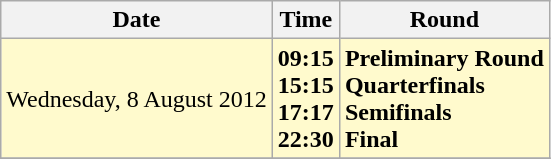<table class="wikitable">
<tr>
<th>Date</th>
<th>Time</th>
<th>Round</th>
</tr>
<tr>
<td style=background:lemonchiffon>Wednesday, 8 August 2012</td>
<td style=background:lemonchiffon><strong>09:15<br>15:15<br>17:17<br>22:30</strong></td>
<td style=background:lemonchiffon><strong>Preliminary Round<br>Quarterfinals<br>Semifinals<br>Final</strong></td>
</tr>
<tr>
</tr>
</table>
